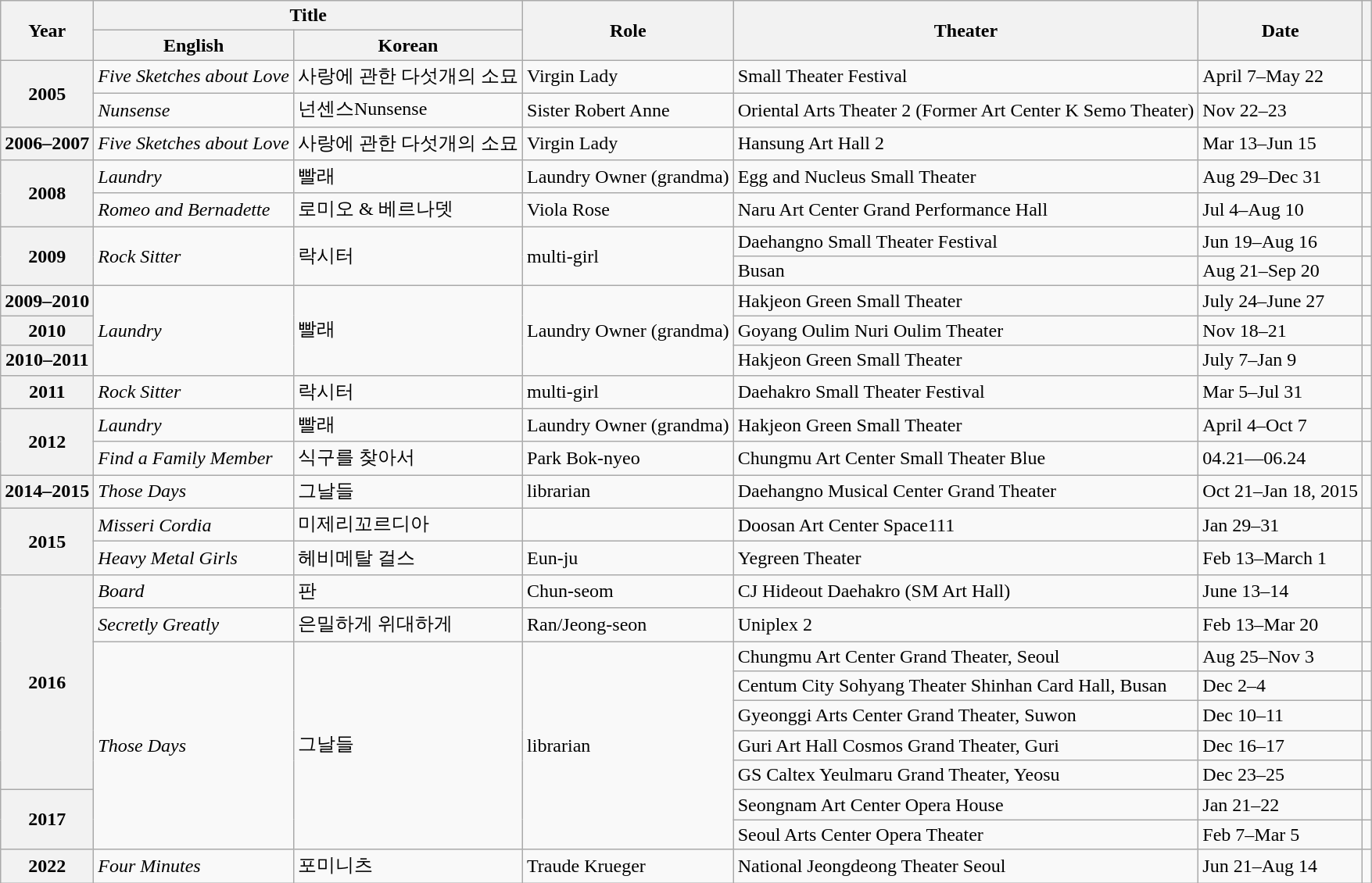<table class="wikitable sortable plainrowheaders" style="text-align:left; font-size:100%;">
<tr>
<th rowspan="2" scope="col">Year</th>
<th colspan="2" scope="col">Title</th>
<th rowspan="2" scope="col">Role</th>
<th rowspan="2" scope="col">Theater</th>
<th rowspan="2" scope="col">Date</th>
<th rowspan="2" scope="col" class="unsortable"></th>
</tr>
<tr>
<th>English</th>
<th>Korean</th>
</tr>
<tr>
<th scope="row" rowspan="2">2005</th>
<td><em>Five Sketches about Love</em></td>
<td>사랑에 관한 다섯개의 소묘</td>
<td>Virgin Lady</td>
<td>Small Theater Festival</td>
<td>April 7–May 22</td>
<td></td>
</tr>
<tr>
<td><em>Nunsense</em></td>
<td>넌센스Nunsense</td>
<td>Sister Robert Anne</td>
<td>Oriental Arts Theater 2 (Former Art Center K Semo Theater)</td>
<td>Nov 22–23</td>
<td></td>
</tr>
<tr>
<th scope="row" rowspan="1">2006–2007</th>
<td><em>Five Sketches about Love</em></td>
<td>사랑에 관한 다섯개의 소묘</td>
<td>Virgin Lady</td>
<td>Hansung Art Hall 2</td>
<td>Mar 13–Jun 15</td>
<td></td>
</tr>
<tr>
<th scope="row" rowspan="2">2008</th>
<td><em>Laundry</em></td>
<td>빨래</td>
<td>Laundry Owner (grandma)</td>
<td>Egg and Nucleus Small Theater</td>
<td>Aug 29–Dec 31</td>
<td></td>
</tr>
<tr>
<td><em>Romeo and Bernadette</em></td>
<td>로미오 & 베르나뎃</td>
<td>Viola Rose</td>
<td>Naru Art Center Grand Performance Hall</td>
<td>Jul 4–Aug 10</td>
<td></td>
</tr>
<tr>
<th scope="row" rowspan="2">2009</th>
<td rowspan="2"><em>Rock Sitter</em></td>
<td rowspan="2">락시터</td>
<td rowspan="2">multi-girl</td>
<td>Daehangno Small Theater Festival</td>
<td>Jun 19–Aug 16</td>
<td></td>
</tr>
<tr>
<td>Busan</td>
<td>Aug 21–Sep 20</td>
<td></td>
</tr>
<tr>
<th scope="row" rowspan="1">2009–2010</th>
<td rowspan="3"><em>Laundry</em></td>
<td rowspan="3">빨래</td>
<td rowspan="3">Laundry Owner (grandma)</td>
<td>Hakjeon Green Small Theater</td>
<td>July 24–June 27</td>
<td></td>
</tr>
<tr>
<th scope="row" rowspan="1">2010</th>
<td>Goyang Oulim Nuri Oulim Theater</td>
<td>Nov 18–21</td>
<td></td>
</tr>
<tr>
<th scope="row" rowspan="1">2010–2011</th>
<td>Hakjeon Green Small Theater</td>
<td>July 7–Jan 9</td>
<td></td>
</tr>
<tr>
<th scope="row" rowspan="1">2011</th>
<td><em>Rock Sitter</em></td>
<td>락시터</td>
<td>multi-girl</td>
<td>Daehakro Small Theater Festival</td>
<td>Mar 5–Jul 31</td>
<td></td>
</tr>
<tr>
<th scope="row" rowspan="2">2012</th>
<td><em>Laundry</em></td>
<td>빨래</td>
<td>Laundry Owner (grandma)</td>
<td>Hakjeon Green Small Theater</td>
<td>April 4–Oct 7</td>
<td></td>
</tr>
<tr>
<td><em>Find a Family Member</em></td>
<td>식구를 찾아서</td>
<td>Park Bok-nyeo</td>
<td>Chungmu Art Center Small Theater Blue</td>
<td>04.21—06.24</td>
<td></td>
</tr>
<tr>
<th scope="row" rowspan="1">2014–2015</th>
<td><em>Those Days</em></td>
<td>그날들</td>
<td>librarian</td>
<td>Daehangno Musical Center Grand Theater</td>
<td>Oct 21–Jan 18, 2015</td>
<td></td>
</tr>
<tr>
<th scope="row" rowspan="2">2015</th>
<td><em>Misseri Cordia</em></td>
<td>미제리꼬르디아</td>
<td></td>
<td>Doosan Art Center Space111</td>
<td>Jan 29–31</td>
<td></td>
</tr>
<tr>
<td><em>Heavy Metal Girls</em></td>
<td>헤비메탈 걸스</td>
<td>Eun-ju</td>
<td>Yegreen Theater</td>
<td>Feb 13–March 1</td>
<td></td>
</tr>
<tr>
<th scope="row" rowspan="7">2016</th>
<td><em>Board</em></td>
<td>판</td>
<td>Chun-seom</td>
<td>CJ Hideout Daehakro (SM Art Hall)</td>
<td>June 13–14</td>
<td></td>
</tr>
<tr>
<td><em>Secretly Greatly</em></td>
<td>은밀하게 위대하게</td>
<td>Ran/Jeong-seon</td>
<td>Uniplex 2</td>
<td>Feb 13–Mar 20</td>
<td></td>
</tr>
<tr>
<td rowspan="7"><em>Those Days</em></td>
<td rowspan="7">그날들</td>
<td rowspan="7">librarian</td>
<td>Chungmu Art Center Grand Theater, Seoul</td>
<td>Aug 25–Nov 3</td>
<td></td>
</tr>
<tr>
<td>Centum City Sohyang Theater Shinhan Card Hall, Busan</td>
<td>Dec 2–4</td>
<td></td>
</tr>
<tr>
<td>Gyeonggi Arts Center Grand Theater, Suwon</td>
<td>Dec 10–11</td>
<td></td>
</tr>
<tr>
<td>Guri Art Hall Cosmos Grand Theater, Guri</td>
<td>Dec 16–17</td>
<td></td>
</tr>
<tr>
<td>GS Caltex Yeulmaru Grand Theater, Yeosu</td>
<td>Dec 23–25</td>
<td></td>
</tr>
<tr>
<th scope="row" rowspan="2">2017</th>
<td>Seongnam Art Center Opera House</td>
<td>Jan 21–22</td>
<td></td>
</tr>
<tr>
<td>Seoul Arts Center Opera Theater</td>
<td>Feb 7–Mar 5</td>
<td></td>
</tr>
<tr>
<th scope="row" rowspan="1">2022</th>
<td><em>Four Minutes</em></td>
<td>포미니츠</td>
<td>Traude Krueger</td>
<td>National Jeongdeong Theater Seoul</td>
<td>Jun 21–Aug 14</td>
<td></td>
</tr>
</table>
